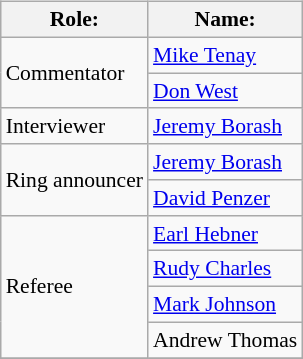<table class=wikitable style="font-size:90%; margin: 0.5em 0 0.5em 1em; float: right; clear: right;">
<tr>
<th>Role:</th>
<th>Name:</th>
</tr>
<tr>
<td rowspan="2">Commentator</td>
<td><a href='#'>Mike Tenay</a></td>
</tr>
<tr>
<td><a href='#'>Don West</a></td>
</tr>
<tr>
<td rowspan="1">Interviewer</td>
<td><a href='#'>Jeremy Borash</a></td>
</tr>
<tr>
<td rowspan="2">Ring announcer</td>
<td><a href='#'>Jeremy Borash</a></td>
</tr>
<tr>
<td><a href='#'>David Penzer</a></td>
</tr>
<tr>
<td rowspan="4">Referee</td>
<td><a href='#'>Earl Hebner</a></td>
</tr>
<tr>
<td><a href='#'>Rudy Charles</a></td>
</tr>
<tr>
<td><a href='#'>Mark Johnson</a></td>
</tr>
<tr>
<td>Andrew Thomas</td>
</tr>
<tr>
</tr>
</table>
